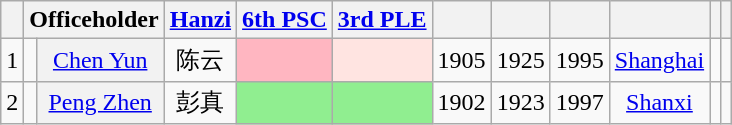<table class="wikitable sortable" style=text-align:center>
<tr>
<th scope=col></th>
<th scope=col colspan="2">Officeholder</th>
<th scope=col><a href='#'>Hanzi</a></th>
<th scope=col><a href='#'>6th PSC</a></th>
<th scope=col><a href='#'>3rd PLE</a></th>
<th scope=col></th>
<th scope=col></th>
<th scope=col></th>
<th scope=col></th>
<th scope=col></th>
<th scope=col  class="unsortable"></th>
</tr>
<tr>
<td>1</td>
<td></td>
<th align="center" scope="row" style="font-weight:normal;"><a href='#'>Chen Yun</a></th>
<td data-sort-value="122">陈云</td>
<td bgcolor = LightPink></td>
<td bgcolor = MistyRose></td>
<td>1905</td>
<td>1925</td>
<td>1995</td>
<td><a href='#'>Shanghai</a></td>
<td></td>
<td></td>
</tr>
<tr>
<td>2</td>
<td></td>
<th align="center" scope="row" style="font-weight:normal;"><a href='#'>Peng Zhen</a></th>
<td data-sort-value="122">彭真</td>
<td bgcolor = LightGreen></td>
<td bgcolor = LightGreen></td>
<td>1902</td>
<td>1923</td>
<td>1997</td>
<td><a href='#'>Shanxi</a></td>
<td></td>
<td></td>
</tr>
</table>
